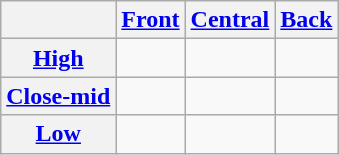<table class="wikitable" style="text-align: center;">
<tr>
<th> </th>
<th><a href='#'>Front</a></th>
<th><a href='#'>Central</a></th>
<th><a href='#'>Back</a></th>
</tr>
<tr>
<th><a href='#'>High</a></th>
<td></td>
<td></td>
<td></td>
</tr>
<tr>
<th><a href='#'>Close-mid</a></th>
<td></td>
<td></td>
<td></td>
</tr>
<tr>
<th><a href='#'>Low</a></th>
<td></td>
<td></td>
<td></td>
</tr>
</table>
